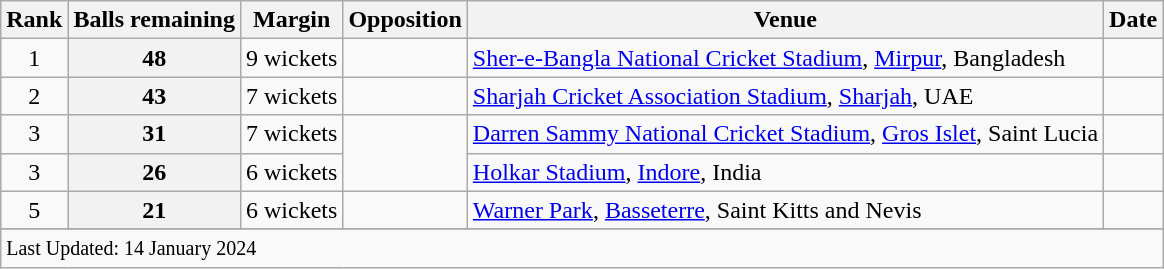<table class="wikitable plainrowheaders sortable">
<tr>
<th scope=col>Rank</th>
<th scope=col>Balls remaining</th>
<th scope=col>Margin</th>
<th scope=col>Opposition</th>
<th scope=col>Venue</th>
<th scope=col>Date</th>
</tr>
<tr>
<td align=center>1</td>
<th scope=row style=text-align:center>48</th>
<td scope=row style=text-align:center;>9 wickets</td>
<td></td>
<td><a href='#'>Sher-e-Bangla National Cricket Stadium</a>, <a href='#'>Mirpur</a>, Bangladesh</td>
<td> </td>
</tr>
<tr>
<td align=center>2</td>
<th scope=row style=text-align:center>43</th>
<td scope=row style=text-align:center;>7 wickets</td>
<td></td>
<td><a href='#'>Sharjah Cricket Association Stadium</a>, <a href='#'>Sharjah</a>, UAE</td>
<td></td>
</tr>
<tr>
<td align=center>3</td>
<th scope=row style=text-align:center>31</th>
<td scope=row style=text-align:center;>7 wickets</td>
<td rowspan=2></td>
<td><a href='#'>Darren Sammy National Cricket Stadium</a>, <a href='#'>Gros Islet</a>, Saint Lucia</td>
<td> </td>
</tr>
<tr>
<td align=center>3</td>
<th scope=row style=text-align:center>26</th>
<td scope=row style=text-align:center;>6 wickets</td>
<td><a href='#'>Holkar Stadium</a>, <a href='#'>Indore</a>, India</td>
<td></td>
</tr>
<tr>
<td align=center>5</td>
<th scope=row style=text-align:center>21</th>
<td scope=row style=text-align:center;>6 wickets</td>
<td></td>
<td><a href='#'>Warner Park</a>, <a href='#'>Basseterre</a>, Saint Kitts and Nevis</td>
<td></td>
</tr>
<tr>
</tr>
<tr class=sortbottom>
<td colspan=6><small>Last Updated: 14 January 2024</small></td>
</tr>
</table>
